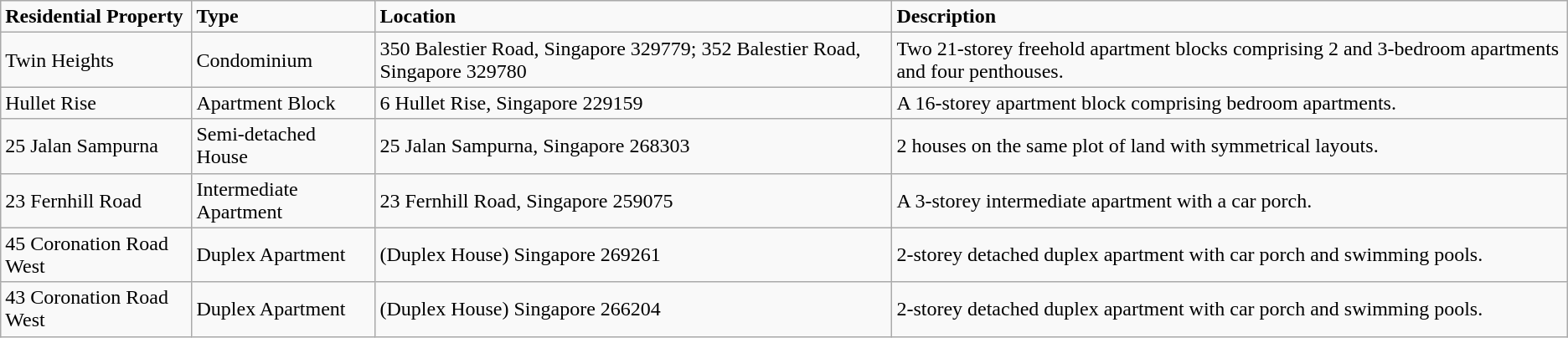<table class="wikitable sortable" style="text-align:left">
<tr>
<td><strong>Residential Property</strong></td>
<td><strong>Type</strong></td>
<td><strong>Location</strong></td>
<td><strong>Description</strong></td>
</tr>
<tr>
<td>Twin Heights</td>
<td>Condominium</td>
<td>350 Balestier Road, Singapore 329779; 352 Balestier Road, Singapore 329780</td>
<td>Two 21-storey freehold apartment blocks comprising 2 and 3-bedroom apartments and four penthouses.</td>
</tr>
<tr>
<td>Hullet Rise</td>
<td>Apartment Block</td>
<td>6 Hullet Rise, Singapore 229159</td>
<td>A 16-storey apartment block comprising bedroom apartments.</td>
</tr>
<tr>
<td>25 Jalan Sampurna</td>
<td>Semi-detached House</td>
<td>25 Jalan Sampurna, Singapore 268303</td>
<td>2 houses on the same plot of land with symmetrical layouts.</td>
</tr>
<tr>
<td>23 Fernhill Road</td>
<td>Intermediate Apartment</td>
<td>23 Fernhill Road, Singapore 259075</td>
<td>A 3-storey intermediate apartment with a car porch.</td>
</tr>
<tr>
<td>45 Coronation Road West</td>
<td>Duplex Apartment</td>
<td>(Duplex House) Singapore 269261</td>
<td>2-storey detached duplex apartment with car porch and swimming pools.</td>
</tr>
<tr>
<td>43 Coronation Road West</td>
<td>Duplex Apartment</td>
<td>(Duplex House) Singapore 266204</td>
<td>2-storey detached duplex apartment with car porch and swimming pools.</td>
</tr>
</table>
